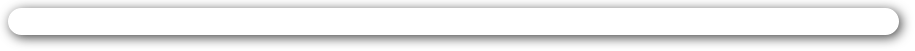<table style="border-radius:1em; box-shadow:0.1em 0.1em 0.5em rgba(0,0,0,0.75); background-color:white; border:1px solid white; padding:5px">
<tr>
<td style=width:36em></td>
</tr>
</table>
